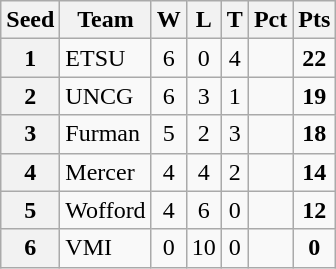<table class=wikitable>
<tr>
<th>Seed</th>
<th>Team</th>
<th>W</th>
<th>L</th>
<th>T</th>
<th>Pct</th>
<th>Pts</th>
</tr>
<tr align=center>
<th>1</th>
<td align=left>ETSU</td>
<td>6</td>
<td>0</td>
<td>4</td>
<td></td>
<td><strong>22</strong></td>
</tr>
<tr align=center>
<th>2</th>
<td align=left>UNCG</td>
<td>6</td>
<td>3</td>
<td>1</td>
<td></td>
<td><strong>19</strong></td>
</tr>
<tr align=center>
<th>3</th>
<td align=left>Furman</td>
<td>5</td>
<td>2</td>
<td>3</td>
<td></td>
<td><strong>18</strong></td>
</tr>
<tr align=center>
<th>4</th>
<td align=left>Mercer</td>
<td>4</td>
<td>4</td>
<td>2</td>
<td></td>
<td><strong>14</strong></td>
</tr>
<tr align=center>
<th>5</th>
<td align=left>Wofford</td>
<td>4</td>
<td>6</td>
<td>0</td>
<td></td>
<td><strong>12</strong></td>
</tr>
<tr align=center>
<th>6</th>
<td align=left>VMI</td>
<td>0</td>
<td>10</td>
<td>0</td>
<td></td>
<td><strong>0</strong></td>
</tr>
</table>
